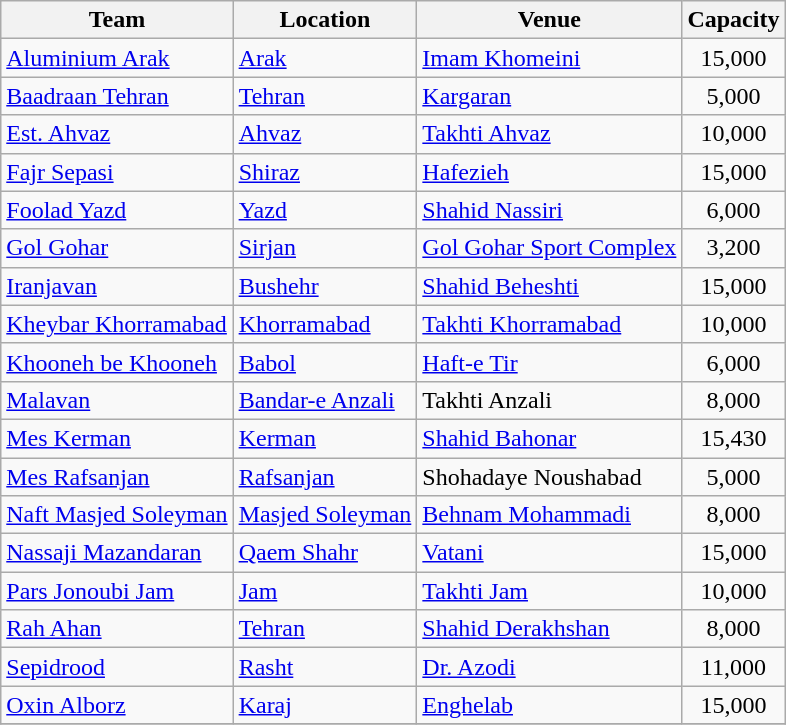<table class="wikitable sortable">
<tr>
<th>Team</th>
<th>Location</th>
<th>Venue</th>
<th>Capacity</th>
</tr>
<tr>
<td><a href='#'>Aluminium Arak</a></td>
<td><a href='#'>Arak</a></td>
<td><a href='#'>Imam Khomeini</a></td>
<td style="text-align:center;">15,000</td>
</tr>
<tr>
<td><a href='#'>Baadraan Tehran</a></td>
<td><a href='#'>Tehran</a></td>
<td><a href='#'>Kargaran</a></td>
<td style="text-align:center;">5,000</td>
</tr>
<tr>
<td><a href='#'>Est. Ahvaz</a></td>
<td><a href='#'>Ahvaz</a></td>
<td><a href='#'>Takhti Ahvaz</a></td>
<td style="text-align:center;">10,000</td>
</tr>
<tr>
<td><a href='#'>Fajr Sepasi</a></td>
<td><a href='#'>Shiraz</a></td>
<td><a href='#'>Hafezieh</a></td>
<td style="text-align:center;">15,000</td>
</tr>
<tr>
<td><a href='#'>Foolad Yazd</a></td>
<td><a href='#'>Yazd</a></td>
<td><a href='#'>Shahid Nassiri</a></td>
<td style="text-align:center;">6,000</td>
</tr>
<tr>
<td><a href='#'>Gol Gohar</a></td>
<td><a href='#'>Sirjan</a></td>
<td><a href='#'>Gol Gohar Sport Complex</a></td>
<td style="text-align:center;">3,200</td>
</tr>
<tr>
<td><a href='#'>Iranjavan</a></td>
<td><a href='#'>Bushehr</a></td>
<td><a href='#'>Shahid Beheshti</a></td>
<td style="text-align:center;">15,000</td>
</tr>
<tr>
<td><a href='#'>Kheybar Khorramabad</a></td>
<td><a href='#'>Khorramabad</a></td>
<td><a href='#'>Takhti Khorramabad</a></td>
<td style="text-align:center;">10,000</td>
</tr>
<tr>
<td><a href='#'>Khooneh be Khooneh</a></td>
<td><a href='#'>Babol</a></td>
<td><a href='#'>Haft-e Tir</a></td>
<td style="text-align:center;">6,000</td>
</tr>
<tr>
<td><a href='#'>Malavan</a></td>
<td><a href='#'>Bandar-e Anzali</a></td>
<td>Takhti Anzali</td>
<td style="text-align:center;">8,000</td>
</tr>
<tr>
<td><a href='#'>Mes Kerman</a></td>
<td><a href='#'>Kerman</a></td>
<td><a href='#'>Shahid Bahonar</a></td>
<td style="text-align:center;">15,430</td>
</tr>
<tr>
<td><a href='#'>Mes Rafsanjan</a></td>
<td><a href='#'>Rafsanjan</a></td>
<td>Shohadaye Noushabad</td>
<td style="text-align:center;">5,000</td>
</tr>
<tr>
<td><a href='#'>Naft Masjed Soleyman</a></td>
<td><a href='#'>Masjed Soleyman</a></td>
<td><a href='#'>Behnam Mohammadi</a></td>
<td style="text-align:center;">8,000</td>
</tr>
<tr>
<td><a href='#'>Nassaji Mazandaran</a></td>
<td><a href='#'>Qaem Shahr</a></td>
<td><a href='#'>Vatani</a></td>
<td style="text-align:center;">15,000</td>
</tr>
<tr>
<td><a href='#'>Pars Jonoubi Jam</a></td>
<td><a href='#'>Jam</a></td>
<td><a href='#'>Takhti Jam</a></td>
<td style="text-align:center;">10,000</td>
</tr>
<tr>
<td><a href='#'>Rah Ahan</a></td>
<td><a href='#'>Tehran</a></td>
<td><a href='#'>Shahid Derakhshan</a></td>
<td style="text-align:center;">8,000</td>
</tr>
<tr>
<td><a href='#'>Sepidrood</a></td>
<td><a href='#'>Rasht</a></td>
<td><a href='#'>Dr. Azodi</a></td>
<td style="text-align:center;">11,000</td>
</tr>
<tr>
<td><a href='#'>Oxin Alborz</a></td>
<td><a href='#'>Karaj</a></td>
<td><a href='#'>Enghelab</a></td>
<td style="text-align:center;">15,000</td>
</tr>
<tr>
</tr>
</table>
